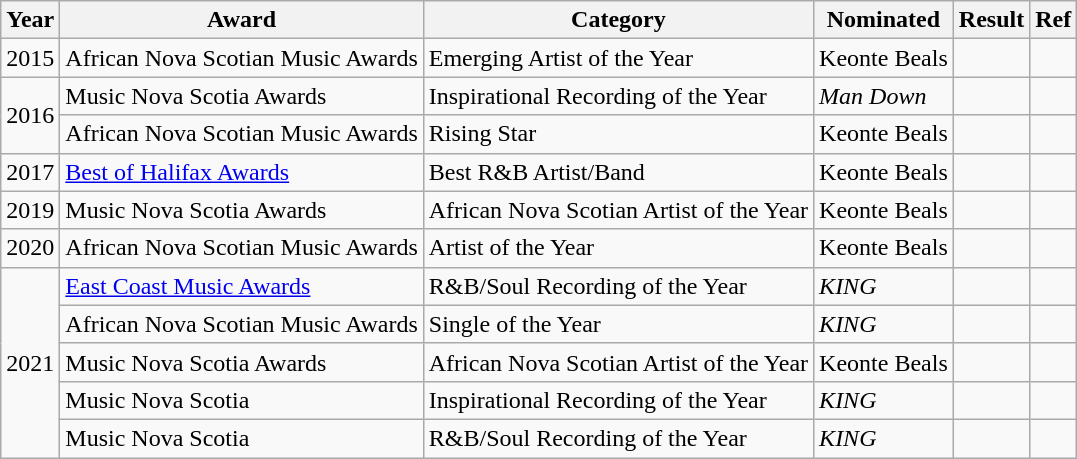<table class="wikitable">
<tr>
<th>Year</th>
<th>Award</th>
<th>Category</th>
<th>Nominated</th>
<th>Result</th>
<th>Ref</th>
</tr>
<tr>
<td>2015</td>
<td>African Nova Scotian Music Awards</td>
<td>Emerging Artist of the Year</td>
<td>Keonte Beals</td>
<td></td>
<td></td>
</tr>
<tr>
<td rowspan=2>2016</td>
<td>Music Nova Scotia Awards</td>
<td>Inspirational Recording of the Year</td>
<td><em>Man Down</em></td>
<td></td>
<td></td>
</tr>
<tr>
<td>African Nova Scotian Music Awards</td>
<td>Rising Star</td>
<td>Keonte Beals</td>
<td></td>
<td></td>
</tr>
<tr>
<td>2017</td>
<td><a href='#'>Best of Halifax Awards</a></td>
<td>Best R&B Artist/Band</td>
<td>Keonte Beals</td>
<td></td>
<td></td>
</tr>
<tr>
<td>2019</td>
<td>Music Nova Scotia Awards</td>
<td>African Nova Scotian Artist of the Year</td>
<td>Keonte Beals</td>
<td></td>
<td></td>
</tr>
<tr>
<td>2020</td>
<td>African Nova Scotian Music Awards</td>
<td>Artist of the Year</td>
<td>Keonte Beals</td>
<td></td>
<td></td>
</tr>
<tr>
<td rowspan=5>2021</td>
<td><a href='#'>East Coast Music Awards</a></td>
<td>R&B/Soul Recording of the Year</td>
<td><em>KING</em></td>
<td></td>
<td></td>
</tr>
<tr>
<td>African Nova Scotian Music Awards</td>
<td>Single of the Year</td>
<td><em>KING</em></td>
<td></td>
<td></td>
</tr>
<tr>
<td>Music Nova Scotia Awards</td>
<td>African Nova Scotian Artist of the Year</td>
<td>Keonte Beals</td>
<td></td>
<td></td>
</tr>
<tr>
<td>Music Nova Scotia</td>
<td>Inspirational Recording of the Year</td>
<td><em>KING</em></td>
<td></td>
<td></td>
</tr>
<tr>
<td>Music Nova Scotia</td>
<td>R&B/Soul Recording of the Year</td>
<td><em>KING</em></td>
<td></td>
<td></td>
</tr>
</table>
